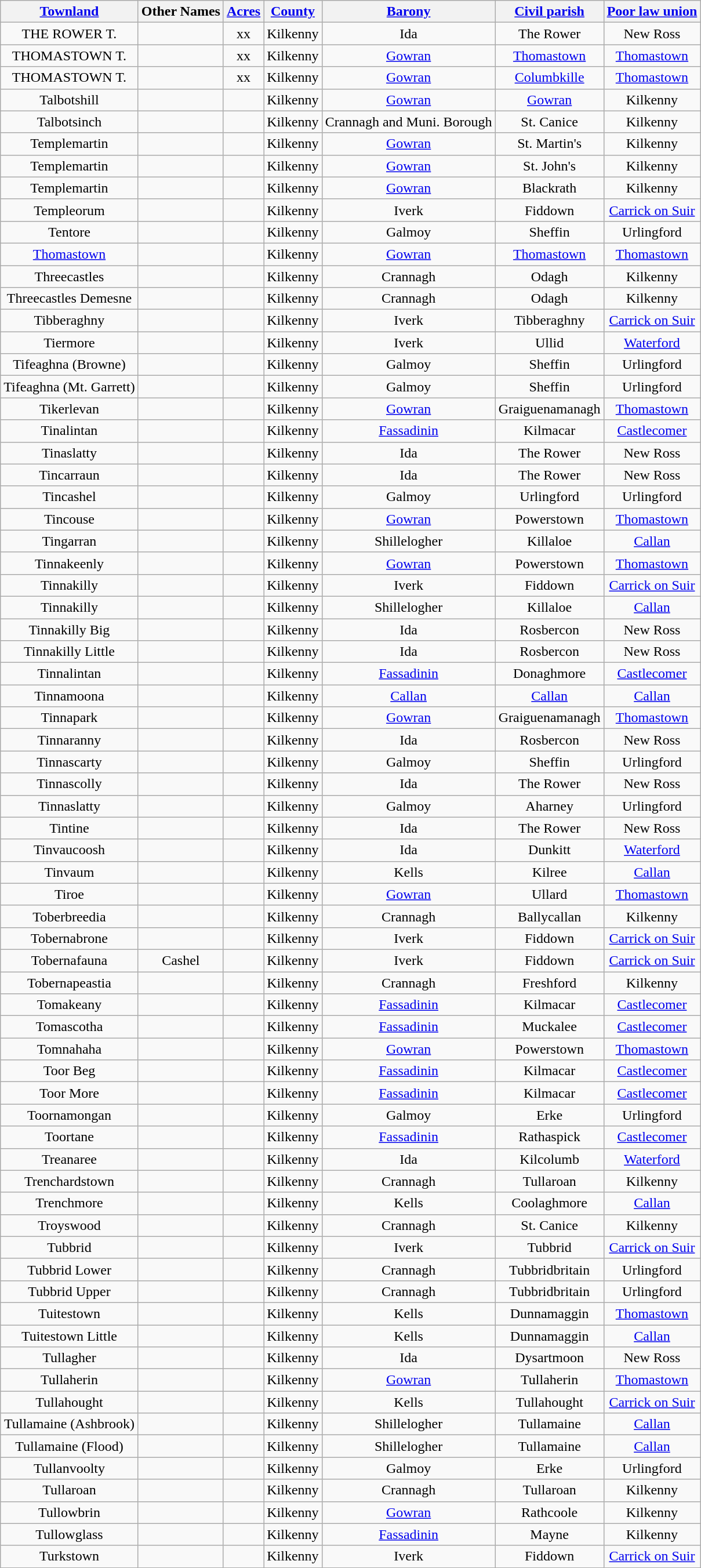<table class="wikitable sortable" style="border:1px; text-align:center">
<tr>
<th><a href='#'>Townland</a></th>
<th>Other Names</th>
<th><a href='#'>Acres</a></th>
<th><a href='#'>County</a></th>
<th><a href='#'>Barony</a></th>
<th><a href='#'>Civil parish</a></th>
<th><a href='#'>Poor law union</a></th>
</tr>
<tr>
<td>THE ROWER T.</td>
<td></td>
<td>xx</td>
<td>Kilkenny</td>
<td>Ida</td>
<td>The Rower</td>
<td>New Ross</td>
</tr>
<tr>
<td>THOMASTOWN T.</td>
<td></td>
<td>xx</td>
<td>Kilkenny</td>
<td><a href='#'>Gowran</a></td>
<td><a href='#'>Thomastown</a></td>
<td><a href='#'>Thomastown</a></td>
</tr>
<tr>
<td>THOMASTOWN T.</td>
<td></td>
<td>xx</td>
<td>Kilkenny</td>
<td><a href='#'>Gowran</a></td>
<td><a href='#'>Columbkille</a></td>
<td><a href='#'>Thomastown</a></td>
</tr>
<tr>
<td>Talbotshill</td>
<td></td>
<td></td>
<td>Kilkenny</td>
<td><a href='#'>Gowran</a></td>
<td><a href='#'>Gowran</a></td>
<td>Kilkenny</td>
</tr>
<tr>
<td>Talbotsinch</td>
<td></td>
<td></td>
<td>Kilkenny</td>
<td>Crannagh and Muni. Borough</td>
<td>St. Canice</td>
<td>Kilkenny</td>
</tr>
<tr>
<td>Templemartin</td>
<td></td>
<td></td>
<td>Kilkenny</td>
<td><a href='#'>Gowran</a></td>
<td>St. Martin's</td>
<td>Kilkenny</td>
</tr>
<tr>
<td>Templemartin</td>
<td></td>
<td></td>
<td>Kilkenny</td>
<td><a href='#'>Gowran</a></td>
<td>St. John's</td>
<td>Kilkenny</td>
</tr>
<tr>
<td>Templemartin</td>
<td></td>
<td></td>
<td>Kilkenny</td>
<td><a href='#'>Gowran</a></td>
<td>Blackrath</td>
<td>Kilkenny</td>
</tr>
<tr>
<td>Templeorum</td>
<td></td>
<td></td>
<td>Kilkenny</td>
<td>Iverk</td>
<td>Fiddown</td>
<td><a href='#'>Carrick on Suir</a></td>
</tr>
<tr>
<td>Tentore</td>
<td></td>
<td></td>
<td>Kilkenny</td>
<td>Galmoy</td>
<td>Sheffin</td>
<td>Urlingford</td>
</tr>
<tr>
<td><a href='#'>Thomastown</a></td>
<td></td>
<td></td>
<td>Kilkenny</td>
<td><a href='#'>Gowran</a></td>
<td><a href='#'>Thomastown</a></td>
<td><a href='#'>Thomastown</a></td>
</tr>
<tr>
<td>Threecastles</td>
<td></td>
<td></td>
<td>Kilkenny</td>
<td>Crannagh</td>
<td>Odagh</td>
<td>Kilkenny</td>
</tr>
<tr>
<td>Threecastles Demesne</td>
<td></td>
<td></td>
<td>Kilkenny</td>
<td>Crannagh</td>
<td>Odagh</td>
<td>Kilkenny</td>
</tr>
<tr>
<td>Tibberaghny</td>
<td></td>
<td></td>
<td>Kilkenny</td>
<td>Iverk</td>
<td>Tibberaghny</td>
<td><a href='#'>Carrick on Suir</a></td>
</tr>
<tr>
<td>Tiermore</td>
<td></td>
<td></td>
<td>Kilkenny</td>
<td>Iverk</td>
<td>Ullid</td>
<td><a href='#'>Waterford</a></td>
</tr>
<tr>
<td>Tifeaghna (Browne)</td>
<td></td>
<td></td>
<td>Kilkenny</td>
<td>Galmoy</td>
<td>Sheffin</td>
<td>Urlingford</td>
</tr>
<tr>
<td>Tifeaghna (Mt. Garrett)</td>
<td></td>
<td></td>
<td>Kilkenny</td>
<td>Galmoy</td>
<td>Sheffin</td>
<td>Urlingford</td>
</tr>
<tr>
<td>Tikerlevan</td>
<td></td>
<td></td>
<td>Kilkenny</td>
<td><a href='#'>Gowran</a></td>
<td>Graiguenamanagh</td>
<td><a href='#'>Thomastown</a></td>
</tr>
<tr>
<td>Tinalintan</td>
<td></td>
<td></td>
<td>Kilkenny</td>
<td><a href='#'>Fassadinin</a></td>
<td>Kilmacar</td>
<td><a href='#'>Castlecomer</a></td>
</tr>
<tr>
<td>Tinaslatty</td>
<td></td>
<td></td>
<td>Kilkenny</td>
<td>Ida</td>
<td>The Rower</td>
<td>New Ross</td>
</tr>
<tr>
<td>Tincarraun</td>
<td></td>
<td></td>
<td>Kilkenny</td>
<td>Ida</td>
<td>The Rower</td>
<td>New Ross</td>
</tr>
<tr>
<td>Tincashel</td>
<td></td>
<td></td>
<td>Kilkenny</td>
<td>Galmoy</td>
<td>Urlingford</td>
<td>Urlingford</td>
</tr>
<tr>
<td>Tincouse</td>
<td></td>
<td></td>
<td>Kilkenny</td>
<td><a href='#'>Gowran</a></td>
<td>Powerstown</td>
<td><a href='#'>Thomastown</a></td>
</tr>
<tr>
<td>Tingarran</td>
<td></td>
<td></td>
<td>Kilkenny</td>
<td>Shillelogher</td>
<td>Killaloe</td>
<td><a href='#'>Callan</a></td>
</tr>
<tr>
<td>Tinnakeenly</td>
<td></td>
<td></td>
<td>Kilkenny</td>
<td><a href='#'>Gowran</a></td>
<td>Powerstown</td>
<td><a href='#'>Thomastown</a></td>
</tr>
<tr>
<td>Tinnakilly</td>
<td></td>
<td></td>
<td>Kilkenny</td>
<td>Iverk</td>
<td>Fiddown</td>
<td><a href='#'>Carrick on Suir</a></td>
</tr>
<tr>
<td>Tinnakilly</td>
<td></td>
<td></td>
<td>Kilkenny</td>
<td>Shillelogher</td>
<td>Killaloe</td>
<td><a href='#'>Callan</a></td>
</tr>
<tr>
<td>Tinnakilly Big</td>
<td></td>
<td></td>
<td>Kilkenny</td>
<td>Ida</td>
<td>Rosbercon</td>
<td>New Ross</td>
</tr>
<tr>
<td>Tinnakilly Little</td>
<td></td>
<td></td>
<td>Kilkenny</td>
<td>Ida</td>
<td>Rosbercon</td>
<td>New Ross</td>
</tr>
<tr>
<td>Tinnalintan</td>
<td></td>
<td></td>
<td>Kilkenny</td>
<td><a href='#'>Fassadinin</a></td>
<td>Donaghmore</td>
<td><a href='#'>Castlecomer</a></td>
</tr>
<tr>
<td>Tinnamoona</td>
<td></td>
<td></td>
<td>Kilkenny</td>
<td><a href='#'>Callan</a></td>
<td><a href='#'>Callan</a></td>
<td><a href='#'>Callan</a></td>
</tr>
<tr>
<td>Tinnapark</td>
<td></td>
<td></td>
<td>Kilkenny</td>
<td><a href='#'>Gowran</a></td>
<td>Graiguenamanagh</td>
<td><a href='#'>Thomastown</a></td>
</tr>
<tr>
<td>Tinnaranny</td>
<td></td>
<td></td>
<td>Kilkenny</td>
<td>Ida</td>
<td>Rosbercon</td>
<td>New Ross</td>
</tr>
<tr>
<td>Tinnascarty</td>
<td></td>
<td></td>
<td>Kilkenny</td>
<td>Galmoy</td>
<td>Sheffin</td>
<td>Urlingford</td>
</tr>
<tr>
<td>Tinnascolly</td>
<td></td>
<td></td>
<td>Kilkenny</td>
<td>Ida</td>
<td>The Rower</td>
<td>New Ross</td>
</tr>
<tr>
<td>Tinnaslatty</td>
<td></td>
<td></td>
<td>Kilkenny</td>
<td>Galmoy</td>
<td>Aharney</td>
<td>Urlingford</td>
</tr>
<tr>
<td>Tintine</td>
<td></td>
<td></td>
<td>Kilkenny</td>
<td>Ida</td>
<td>The Rower</td>
<td>New Ross</td>
</tr>
<tr>
<td>Tinvaucoosh</td>
<td></td>
<td></td>
<td>Kilkenny</td>
<td>Ida</td>
<td>Dunkitt</td>
<td><a href='#'>Waterford</a></td>
</tr>
<tr>
<td>Tinvaum</td>
<td></td>
<td></td>
<td>Kilkenny</td>
<td>Kells</td>
<td>Kilree</td>
<td><a href='#'>Callan</a></td>
</tr>
<tr>
<td>Tiroe</td>
<td></td>
<td></td>
<td>Kilkenny</td>
<td><a href='#'>Gowran</a></td>
<td>Ullard</td>
<td><a href='#'>Thomastown</a></td>
</tr>
<tr>
<td>Toberbreedia</td>
<td></td>
<td></td>
<td>Kilkenny</td>
<td>Crannagh</td>
<td>Ballycallan</td>
<td>Kilkenny</td>
</tr>
<tr>
<td>Tobernabrone</td>
<td></td>
<td></td>
<td>Kilkenny</td>
<td>Iverk</td>
<td>Fiddown</td>
<td><a href='#'>Carrick on Suir</a></td>
</tr>
<tr>
<td>Tobernafauna</td>
<td>Cashel</td>
<td></td>
<td>Kilkenny</td>
<td>Iverk</td>
<td>Fiddown</td>
<td><a href='#'>Carrick on Suir</a></td>
</tr>
<tr>
<td>Tobernapeastia</td>
<td></td>
<td></td>
<td>Kilkenny</td>
<td>Crannagh</td>
<td>Freshford</td>
<td>Kilkenny</td>
</tr>
<tr>
<td>Tomakeany</td>
<td></td>
<td></td>
<td>Kilkenny</td>
<td><a href='#'>Fassadinin</a></td>
<td>Kilmacar</td>
<td><a href='#'>Castlecomer</a></td>
</tr>
<tr>
<td>Tomascotha</td>
<td></td>
<td></td>
<td>Kilkenny</td>
<td><a href='#'>Fassadinin</a></td>
<td>Muckalee</td>
<td><a href='#'>Castlecomer</a></td>
</tr>
<tr>
<td>Tomnahaha</td>
<td></td>
<td></td>
<td>Kilkenny</td>
<td><a href='#'>Gowran</a></td>
<td>Powerstown</td>
<td><a href='#'>Thomastown</a></td>
</tr>
<tr>
<td>Toor Beg</td>
<td></td>
<td></td>
<td>Kilkenny</td>
<td><a href='#'>Fassadinin</a></td>
<td>Kilmacar</td>
<td><a href='#'>Castlecomer</a></td>
</tr>
<tr>
<td>Toor More</td>
<td></td>
<td></td>
<td>Kilkenny</td>
<td><a href='#'>Fassadinin</a></td>
<td>Kilmacar</td>
<td><a href='#'>Castlecomer</a></td>
</tr>
<tr>
<td>Toornamongan</td>
<td></td>
<td></td>
<td>Kilkenny</td>
<td>Galmoy</td>
<td>Erke</td>
<td>Urlingford</td>
</tr>
<tr>
<td>Toortane</td>
<td></td>
<td></td>
<td>Kilkenny</td>
<td><a href='#'>Fassadinin</a></td>
<td>Rathaspick</td>
<td><a href='#'>Castlecomer</a></td>
</tr>
<tr>
<td>Treanaree</td>
<td></td>
<td></td>
<td>Kilkenny</td>
<td>Ida</td>
<td>Kilcolumb</td>
<td><a href='#'>Waterford</a></td>
</tr>
<tr>
<td>Trenchardstown</td>
<td></td>
<td></td>
<td>Kilkenny</td>
<td>Crannagh</td>
<td>Tullaroan</td>
<td>Kilkenny</td>
</tr>
<tr>
<td>Trenchmore</td>
<td></td>
<td></td>
<td>Kilkenny</td>
<td>Kells</td>
<td>Coolaghmore</td>
<td><a href='#'>Callan</a></td>
</tr>
<tr>
<td>Troyswood</td>
<td></td>
<td></td>
<td>Kilkenny</td>
<td>Crannagh</td>
<td>St. Canice</td>
<td>Kilkenny</td>
</tr>
<tr>
<td>Tubbrid</td>
<td></td>
<td></td>
<td>Kilkenny</td>
<td>Iverk</td>
<td>Tubbrid</td>
<td><a href='#'>Carrick on Suir</a></td>
</tr>
<tr>
<td>Tubbrid Lower</td>
<td></td>
<td></td>
<td>Kilkenny</td>
<td>Crannagh</td>
<td>Tubbridbritain</td>
<td>Urlingford</td>
</tr>
<tr>
<td>Tubbrid Upper</td>
<td></td>
<td></td>
<td>Kilkenny</td>
<td>Crannagh</td>
<td>Tubbridbritain</td>
<td>Urlingford</td>
</tr>
<tr>
<td>Tuitestown</td>
<td></td>
<td></td>
<td>Kilkenny</td>
<td>Kells</td>
<td>Dunnamaggin</td>
<td><a href='#'>Thomastown</a></td>
</tr>
<tr>
<td>Tuitestown Little</td>
<td></td>
<td></td>
<td>Kilkenny</td>
<td>Kells</td>
<td>Dunnamaggin</td>
<td><a href='#'>Callan</a></td>
</tr>
<tr>
<td>Tullagher</td>
<td></td>
<td></td>
<td>Kilkenny</td>
<td>Ida</td>
<td>Dysartmoon</td>
<td>New Ross</td>
</tr>
<tr>
<td>Tullaherin</td>
<td></td>
<td></td>
<td>Kilkenny</td>
<td><a href='#'>Gowran</a></td>
<td>Tullaherin</td>
<td><a href='#'>Thomastown</a></td>
</tr>
<tr>
<td>Tullahought</td>
<td></td>
<td></td>
<td>Kilkenny</td>
<td>Kells</td>
<td>Tullahought</td>
<td><a href='#'>Carrick on Suir</a></td>
</tr>
<tr>
<td>Tullamaine (Ashbrook)</td>
<td></td>
<td></td>
<td>Kilkenny</td>
<td>Shillelogher</td>
<td>Tullamaine</td>
<td><a href='#'>Callan</a></td>
</tr>
<tr>
<td>Tullamaine (Flood)</td>
<td></td>
<td></td>
<td>Kilkenny</td>
<td>Shillelogher</td>
<td>Tullamaine</td>
<td><a href='#'>Callan</a></td>
</tr>
<tr>
<td>Tullanvoolty</td>
<td></td>
<td></td>
<td>Kilkenny</td>
<td>Galmoy</td>
<td>Erke</td>
<td>Urlingford</td>
</tr>
<tr>
<td>Tullaroan</td>
<td></td>
<td></td>
<td>Kilkenny</td>
<td>Crannagh</td>
<td>Tullaroan</td>
<td>Kilkenny</td>
</tr>
<tr>
<td>Tullowbrin</td>
<td></td>
<td></td>
<td>Kilkenny</td>
<td><a href='#'>Gowran</a></td>
<td>Rathcoole</td>
<td>Kilkenny</td>
</tr>
<tr>
<td>Tullowglass</td>
<td></td>
<td></td>
<td>Kilkenny</td>
<td><a href='#'>Fassadinin</a></td>
<td>Mayne</td>
<td>Kilkenny</td>
</tr>
<tr>
<td>Turkstown</td>
<td></td>
<td></td>
<td>Kilkenny</td>
<td>Iverk</td>
<td>Fiddown</td>
<td><a href='#'>Carrick on Suir</a></td>
</tr>
</table>
